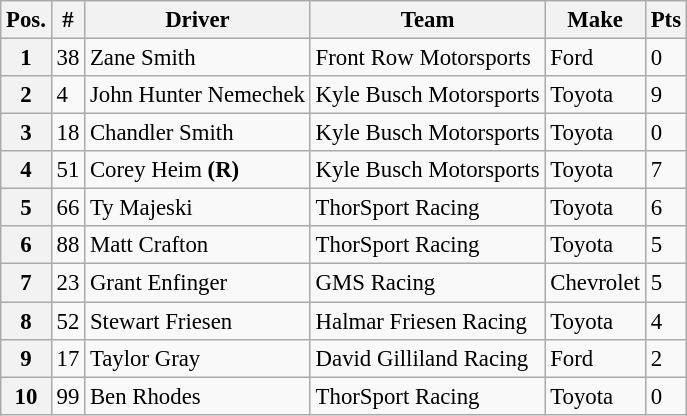<table class="wikitable" style="font-size:95%">
<tr>
<th>Pos.</th>
<th>#</th>
<th>Driver</th>
<th>Team</th>
<th>Make</th>
<th>Pts</th>
</tr>
<tr>
<th>1</th>
<td>38</td>
<td>Zane Smith</td>
<td>Front Row Motorsports</td>
<td>Ford</td>
<td>0</td>
</tr>
<tr>
<th>2</th>
<td>4</td>
<td>John Hunter Nemechek</td>
<td>Kyle Busch Motorsports</td>
<td>Toyota</td>
<td>9</td>
</tr>
<tr>
<th>3</th>
<td>18</td>
<td>Chandler Smith</td>
<td>Kyle Busch Motorsports</td>
<td>Toyota</td>
<td>0</td>
</tr>
<tr>
<th>4</th>
<td>51</td>
<td>Corey Heim <strong>(R)</strong></td>
<td>Kyle Busch Motorsports</td>
<td>Toyota</td>
<td>7</td>
</tr>
<tr>
<th>5</th>
<td>66</td>
<td>Ty Majeski</td>
<td>ThorSport Racing</td>
<td>Toyota</td>
<td>6</td>
</tr>
<tr>
<th>6</th>
<td>88</td>
<td>Matt Crafton</td>
<td>ThorSport Racing</td>
<td>Toyota</td>
<td>5</td>
</tr>
<tr>
<th>7</th>
<td>23</td>
<td>Grant Enfinger</td>
<td>GMS Racing</td>
<td>Chevrolet</td>
<td>5</td>
</tr>
<tr>
<th>8</th>
<td>52</td>
<td>Stewart Friesen</td>
<td>Halmar Friesen Racing</td>
<td>Toyota</td>
<td>4</td>
</tr>
<tr>
<th>9</th>
<td>17</td>
<td>Taylor Gray</td>
<td>David Gilliland Racing</td>
<td>Ford</td>
<td>2</td>
</tr>
<tr>
<th>10</th>
<td>99</td>
<td>Ben Rhodes</td>
<td>ThorSport Racing</td>
<td>Toyota</td>
<td>0</td>
</tr>
</table>
